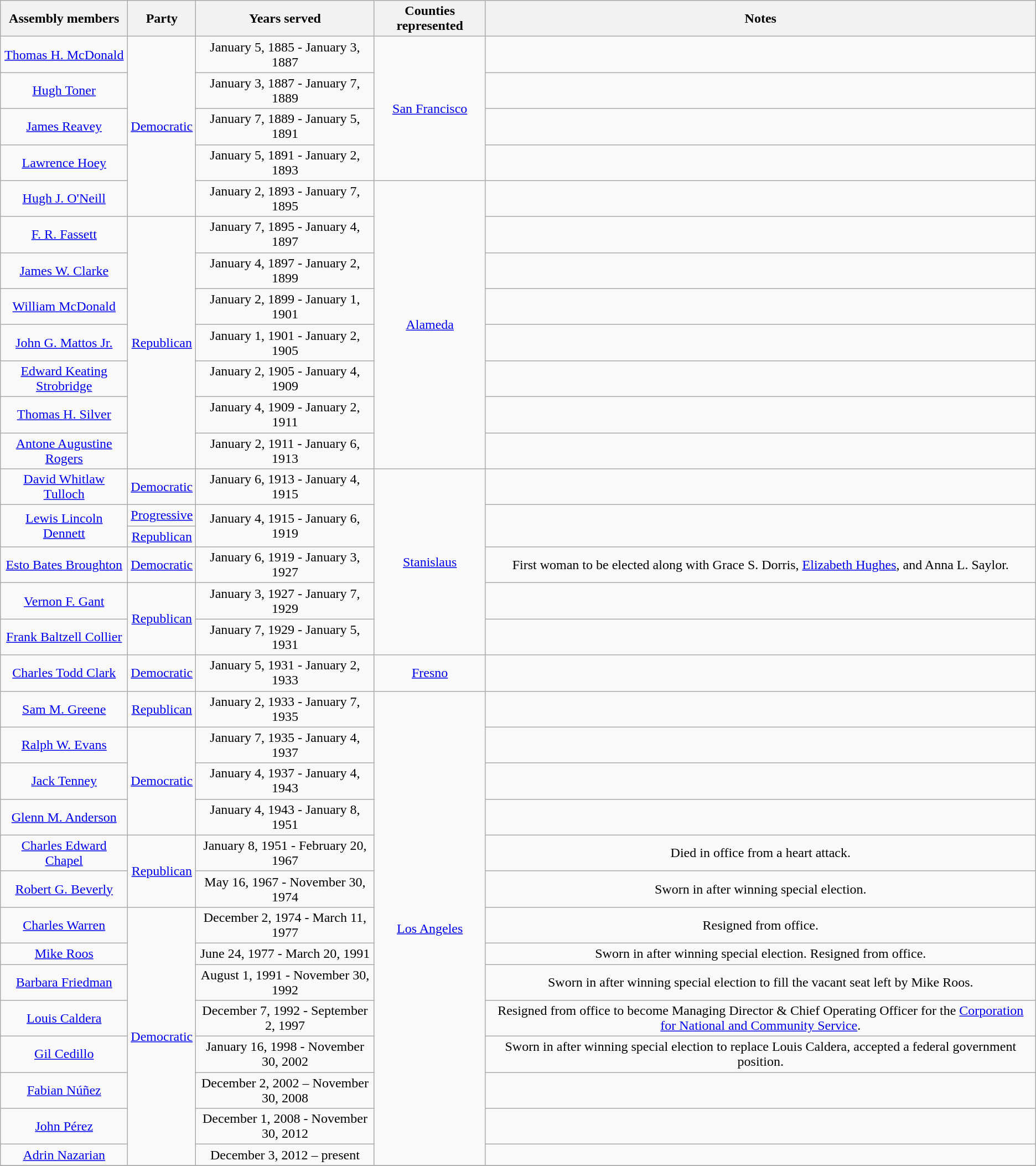<table class=wikitable style="text-align:center">
<tr>
<th>Assembly members</th>
<th>Party</th>
<th>Years served</th>
<th>Counties represented</th>
<th>Notes</th>
</tr>
<tr>
<td><a href='#'>Thomas H. McDonald</a></td>
<td rowspan=5 ><a href='#'>Democratic</a></td>
<td>January 5, 1885 - January 3, 1887</td>
<td rowspan=4><a href='#'>San Francisco</a></td>
<td></td>
</tr>
<tr>
<td><a href='#'>Hugh Toner</a></td>
<td>January 3, 1887 - January 7, 1889</td>
<td></td>
</tr>
<tr>
<td><a href='#'>James Reavey</a></td>
<td>January 7, 1889 - January 5, 1891</td>
<td></td>
</tr>
<tr>
<td><a href='#'>Lawrence Hoey</a></td>
<td>January 5, 1891 - January 2, 1893</td>
<td></td>
</tr>
<tr>
<td><a href='#'>Hugh J. O'Neill</a></td>
<td>January 2, 1893 - January 7, 1895</td>
<td rowspan=8><a href='#'>Alameda</a></td>
<td></td>
</tr>
<tr>
<td><a href='#'>F. R. Fassett</a></td>
<td rowspan=7 ><a href='#'>Republican</a></td>
<td>January 7, 1895 - January 4, 1897</td>
<td></td>
</tr>
<tr>
<td><a href='#'>James W. Clarke</a></td>
<td>January 4, 1897 - January 2, 1899</td>
<td></td>
</tr>
<tr>
<td><a href='#'>William McDonald</a></td>
<td>January 2, 1899 - January 1, 1901</td>
<td></td>
</tr>
<tr>
<td><a href='#'>John G. Mattos Jr.</a></td>
<td>January 1, 1901 - January 2, 1905</td>
<td></td>
</tr>
<tr>
<td><a href='#'>Edward Keating Strobridge</a></td>
<td>January 2, 1905 - January 4, 1909</td>
<td></td>
</tr>
<tr>
<td><a href='#'>Thomas H. Silver</a></td>
<td>January 4, 1909 - January 2, 1911</td>
<td></td>
</tr>
<tr>
<td><a href='#'>Antone Augustine Rogers</a></td>
<td>January 2, 1911 - January 6, 1913</td>
<td></td>
</tr>
<tr>
<td><a href='#'>David Whitlaw Tulloch</a></td>
<td><a href='#'>Democratic</a></td>
<td>January 6, 1913 - January 4, 1915</td>
<td rowspan=6><a href='#'>Stanislaus</a></td>
<td></td>
</tr>
<tr>
<td rowspan=2><a href='#'>Lewis Lincoln Dennett</a></td>
<td><a href='#'>Progressive</a></td>
<td rowspan=2>January 4, 1915 - January 6, 1919</td>
<td rowspan=2></td>
</tr>
<tr>
<td><a href='#'>Republican</a></td>
</tr>
<tr>
<td><a href='#'>Esto Bates Broughton</a></td>
<td><a href='#'>Democratic</a></td>
<td>January 6, 1919 - January 3, 1927</td>
<td>First woman to be elected along with Grace S. Dorris, <a href='#'>Elizabeth Hughes</a>, and Anna L. Saylor.</td>
</tr>
<tr>
<td><a href='#'>Vernon F. Gant</a></td>
<td rowspan=2 ><a href='#'>Republican</a></td>
<td>January 3, 1927 - January 7, 1929</td>
<td></td>
</tr>
<tr>
<td><a href='#'>Frank Baltzell Collier</a></td>
<td>January 7, 1929 - January 5, 1931</td>
<td></td>
</tr>
<tr>
<td><a href='#'>Charles Todd Clark</a></td>
<td><a href='#'>Democratic</a></td>
<td>January 5, 1931 - January 2, 1933</td>
<td><a href='#'>Fresno</a></td>
<td></td>
</tr>
<tr>
<td><a href='#'>Sam M. Greene</a></td>
<td><a href='#'>Republican</a></td>
<td>January 2, 1933 - January 7, 1935</td>
<td rowspan=14><a href='#'>Los Angeles</a></td>
<td></td>
</tr>
<tr>
<td><a href='#'>Ralph W. Evans</a></td>
<td rowspan=3 ><a href='#'>Democratic</a></td>
<td>January 7, 1935 - January 4, 1937</td>
<td></td>
</tr>
<tr>
<td><a href='#'>Jack Tenney</a></td>
<td>January 4, 1937 - January 4, 1943</td>
<td></td>
</tr>
<tr>
<td><a href='#'>Glenn M. Anderson</a></td>
<td>January 4, 1943 - January 8, 1951</td>
<td></td>
</tr>
<tr>
<td><a href='#'>Charles Edward Chapel</a></td>
<td rowspan=2 ><a href='#'>Republican</a></td>
<td>January 8, 1951 - February 20, 1967</td>
<td>Died in office from a heart attack.</td>
</tr>
<tr>
<td><a href='#'>Robert G. Beverly</a></td>
<td>May 16, 1967 - November 30, 1974</td>
<td>Sworn in after winning special election.</td>
</tr>
<tr>
<td><a href='#'>Charles Warren</a></td>
<td rowspan=8 ><a href='#'>Democratic</a></td>
<td>December 2, 1974 - March 11, 1977</td>
<td>Resigned from office.</td>
</tr>
<tr>
<td><a href='#'>Mike Roos</a></td>
<td>June 24, 1977 - March 20, 1991</td>
<td>Sworn in after winning special election. Resigned from office.</td>
</tr>
<tr>
<td><a href='#'>Barbara Friedman</a></td>
<td>August 1, 1991 - November 30, 1992</td>
<td>Sworn in after winning special election to fill the vacant seat left by Mike Roos.</td>
</tr>
<tr>
<td><a href='#'>Louis Caldera</a></td>
<td>December 7, 1992 - September 2, 1997</td>
<td>Resigned from office to become Managing Director & Chief Operating Officer for the <a href='#'>Corporation for National and Community Service</a>.</td>
</tr>
<tr>
<td><a href='#'>Gil Cedillo</a></td>
<td>January 16, 1998 - November 30, 2002</td>
<td>Sworn in after winning special election to replace Louis Caldera, accepted a federal government position.</td>
</tr>
<tr>
<td><a href='#'>Fabian Núñez</a></td>
<td>December 2, 2002 – November 30, 2008</td>
<td></td>
</tr>
<tr>
<td><a href='#'>John Pérez</a></td>
<td>December 1, 2008 - November 30, 2012</td>
<td></td>
</tr>
<tr>
<td><a href='#'>Adrin Nazarian</a></td>
<td>December 3, 2012 – present</td>
<td></td>
</tr>
<tr>
</tr>
</table>
